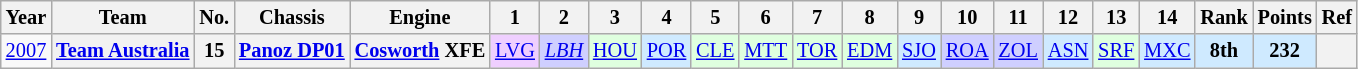<table class="wikitable" style="text-align:center; font-size:85%;">
<tr>
<th>Year</th>
<th>Team</th>
<th>No.</th>
<th>Chassis</th>
<th>Engine</th>
<th>1</th>
<th>2</th>
<th>3</th>
<th>4</th>
<th>5</th>
<th>6</th>
<th>7</th>
<th>8</th>
<th>9</th>
<th>10</th>
<th>11</th>
<th>12</th>
<th>13</th>
<th>14</th>
<th>Rank</th>
<th>Points</th>
<th>Ref</th>
</tr>
<tr>
<td><a href='#'>2007</a></td>
<th nowrap><a href='#'>Team Australia</a></th>
<th>15</th>
<th nowrap><a href='#'>Panoz DP01</a></th>
<th nowrap><a href='#'>Cosworth</a> XFE</th>
<td style="background:#EFCFFF;"><a href='#'>LVG</a><br></td>
<td style="background:#CFCFFF;"><em><a href='#'>LBH</a></em><br></td>
<td style="background:#DFFFDF;"><a href='#'>HOU</a><br></td>
<td style="background:#CFEAFF;"><a href='#'>POR</a><br></td>
<td style="background:#DFFFDF;"><a href='#'>CLE</a><br></td>
<td style="background:#DFFFDF;"><a href='#'>MTT</a><br></td>
<td style="background:#DFFFDF;"><a href='#'>TOR</a><br></td>
<td style="background:#DFFFDF;"><a href='#'>EDM</a><br></td>
<td style="background:#CFEAFF;"><a href='#'>SJO</a><br></td>
<td style="background:#CFCFFF;"><a href='#'>ROA</a><br></td>
<td style="background:#CFCFFF;"><a href='#'>ZOL</a><br></td>
<td style="background:#CFEAFF;"><a href='#'>ASN</a><br></td>
<td style="background:#DFFFDF;"><a href='#'>SRF</a><br></td>
<td style="background:#CFEAFF;"><a href='#'>MXC</a><br></td>
<td style="background:#CFEAFF;"><strong>8th</strong></td>
<td style="background:#CFEAFF;"><strong>232</strong></td>
<th></th>
</tr>
</table>
